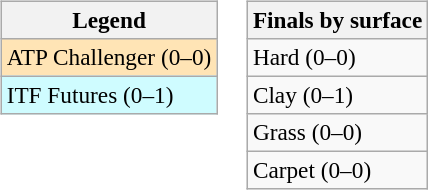<table>
<tr valign=top>
<td><br><table class=wikitable style=font-size:97%>
<tr>
<th>Legend</th>
</tr>
<tr bgcolor=moccasin>
<td>ATP Challenger (0–0)</td>
</tr>
<tr bgcolor=cffcff>
<td>ITF Futures (0–1)</td>
</tr>
</table>
</td>
<td><br><table class=wikitable style=font-size:97%>
<tr>
<th>Finals by surface</th>
</tr>
<tr>
<td>Hard (0–0)</td>
</tr>
<tr>
<td>Clay (0–1)</td>
</tr>
<tr>
<td>Grass (0–0)</td>
</tr>
<tr>
<td>Carpet (0–0)</td>
</tr>
</table>
</td>
</tr>
</table>
